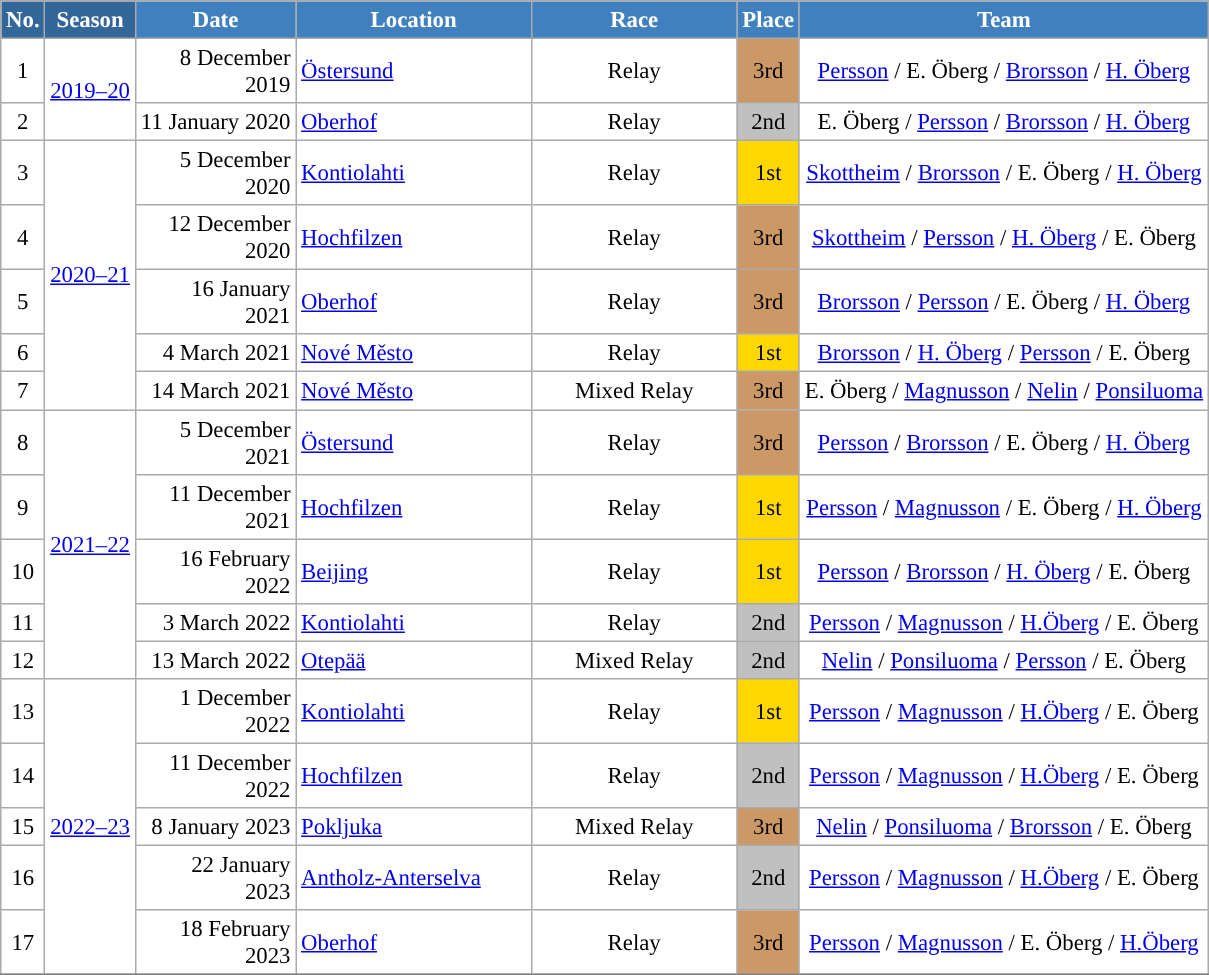<table class="wikitable sortable" style="font-size:95%; text-align:center; border:grey solid 1px; border-collapse:collapse; background:#ffffff;">
<tr style="background:#efefef;">
<th style="background-color:#369; color:white;">No.</th>
<th style="background-color:#369; color:white;">Season</th>
<th style="background-color:#4180be; color:white; width:100px;">Date</th>
<th style="background-color:#4180be; color:white; width:150px;">Location</th>
<th style="background-color:#4180be; color:white; width:130px;">Race</th>
<th style="background-color:#4180be; color:white;">Place</th>
<th style="background-color:#4180be; color:white;">Team</th>
</tr>
<tr>
<td align=center>1</td>
<td rowspan=2 align=center><a href='#'>2019–20</a></td>
<td align=right>8 December 2019</td>
<td align=left> <a href='#'>Östersund</a></td>
<td>Relay</td>
<td bgcolor="cc9966">3rd</td>
<td><a href='#'>Persson</a> / E. Öberg / <a href='#'>Brorsson</a> / <a href='#'>H. Öberg</a></td>
</tr>
<tr>
<td align=center>2</td>
<td align=right>11 January 2020</td>
<td align=left> <a href='#'>Oberhof</a></td>
<td>Relay</td>
<td bgcolor="silver">2nd</td>
<td>E. Öberg / <a href='#'>Persson</a> / <a href='#'>Brorsson</a> / <a href='#'>H. Öberg</a></td>
</tr>
<tr>
<td align=center>3</td>
<td rowspan=5 align=center><a href='#'>2020–21</a></td>
<td align=right>5 December 2020</td>
<td align=left> <a href='#'>Kontiolahti</a></td>
<td>Relay</td>
<td bgcolor="gold">1st</td>
<td><a href='#'>Skottheim</a> / <a href='#'>Brorsson</a> / E. Öberg / <a href='#'>H. Öberg</a></td>
</tr>
<tr>
<td align=center>4</td>
<td align=right>12 December 2020</td>
<td align=left> <a href='#'>Hochfilzen</a></td>
<td>Relay</td>
<td bgcolor="cc9966">3rd</td>
<td><a href='#'>Skottheim</a> / <a href='#'>Persson</a> / <a href='#'>H. Öberg</a> / E. Öberg</td>
</tr>
<tr>
<td align=center>5</td>
<td align=right>16 January 2021</td>
<td align=left> <a href='#'>Oberhof</a></td>
<td>Relay</td>
<td bgcolor="cc9966">3rd</td>
<td><a href='#'>Brorsson</a> / <a href='#'>Persson</a> / E. Öberg / <a href='#'>H. Öberg</a></td>
</tr>
<tr>
<td align=center>6</td>
<td align=right>4 March 2021</td>
<td align=left> <a href='#'>Nové Město</a></td>
<td>Relay</td>
<td bgcolor="gold">1st</td>
<td><a href='#'>Brorsson</a> / <a href='#'>H. Öberg</a> / <a href='#'>Persson</a> / E. Öberg</td>
</tr>
<tr>
<td align=center>7</td>
<td align=right>14 March 2021</td>
<td align=left> <a href='#'>Nové Město</a></td>
<td>Mixed Relay</td>
<td bgcolor="cc9966">3rd</td>
<td>E. Öberg / <a href='#'>Magnusson</a> / <a href='#'>Nelin</a> / <a href='#'>Ponsiluoma</a></td>
</tr>
<tr>
<td align=center>8</td>
<td rowspan=5 align=center><a href='#'>2021–22</a></td>
<td align=right>5 December 2021</td>
<td align=left> <a href='#'>Östersund</a></td>
<td>Relay</td>
<td bgcolor="cc9966">3rd</td>
<td><a href='#'>Persson</a> / <a href='#'>Brorsson</a> / E. Öberg / <a href='#'>H. Öberg</a></td>
</tr>
<tr>
<td align=center>9</td>
<td align=right>11 December 2021</td>
<td align=left> <a href='#'>Hochfilzen</a></td>
<td>Relay</td>
<td bgcolor="gold">1st</td>
<td><a href='#'>Persson</a> / <a href='#'>Magnusson</a> / E. Öberg / <a href='#'>H. Öberg</a></td>
</tr>
<tr>
<td align=center>10</td>
<td align=right>16 February 2022</td>
<td align=left> <a href='#'>Beijing</a></td>
<td>Relay</td>
<td bgcolor="gold">1st</td>
<td><a href='#'>Persson</a> / <a href='#'>Brorsson</a> / <a href='#'>H. Öberg</a> / E. Öberg</td>
</tr>
<tr>
<td align=center>11</td>
<td align=right>3 March 2022</td>
<td align=left> <a href='#'>Kontiolahti</a></td>
<td>Relay</td>
<td bgcolor="silver">2nd</td>
<td><a href='#'>Persson</a> / <a href='#'>Magnusson</a> / <a href='#'>H.Öberg</a> / E. Öberg</td>
</tr>
<tr>
<td align=center>12</td>
<td align=right>13 March 2022</td>
<td align=left> <a href='#'>Otepää</a></td>
<td>Mixed Relay</td>
<td bgcolor="silver">2nd</td>
<td><a href='#'>Nelin</a> / <a href='#'>Ponsiluoma</a> / <a href='#'>Persson</a> / E. Öberg</td>
</tr>
<tr>
<td align=center>13</td>
<td rowspan=5 align=center><a href='#'>2022–23</a></td>
<td align=right>1 December 2022</td>
<td align=left> <a href='#'>Kontiolahti</a></td>
<td>Relay</td>
<td bgcolor="gold">1st</td>
<td><a href='#'>Persson</a> / <a href='#'>Magnusson</a> / <a href='#'>H.Öberg</a> / E. Öberg</td>
</tr>
<tr>
<td align=center>14</td>
<td align=right>11 December 2022</td>
<td align=left> <a href='#'>Hochfilzen</a></td>
<td>Relay</td>
<td bgcolor="silver">2nd</td>
<td><a href='#'>Persson</a> / <a href='#'>Magnusson</a> / <a href='#'>H.Öberg</a> / E. Öberg</td>
</tr>
<tr>
<td align=center>15</td>
<td align=right>8 January 2023</td>
<td align=left> <a href='#'>Pokljuka</a></td>
<td>Mixed Relay</td>
<td bgcolor="cc9966">3rd</td>
<td><a href='#'>Nelin</a> / <a href='#'>Ponsiluoma</a> / <a href='#'>Brorsson</a> / E. Öberg</td>
</tr>
<tr>
<td align=center>16</td>
<td align=right>22 January 2023</td>
<td align=left> <a href='#'>Antholz-Anterselva</a></td>
<td>Relay</td>
<td bgcolor="silver">2nd</td>
<td><a href='#'>Persson</a> / <a href='#'>Magnusson</a> / <a href='#'>H.Öberg</a> / E. Öberg</td>
</tr>
<tr>
<td align=center>17</td>
<td align=right>18 February 2023</td>
<td align=left> <a href='#'>Oberhof</a></td>
<td>Relay</td>
<td bgcolor="cc9966">3rd</td>
<td><a href='#'>Persson</a> / <a href='#'>Magnusson</a> / E. Öberg / <a href='#'>H.Öberg</a></td>
</tr>
<tr>
</tr>
</table>
